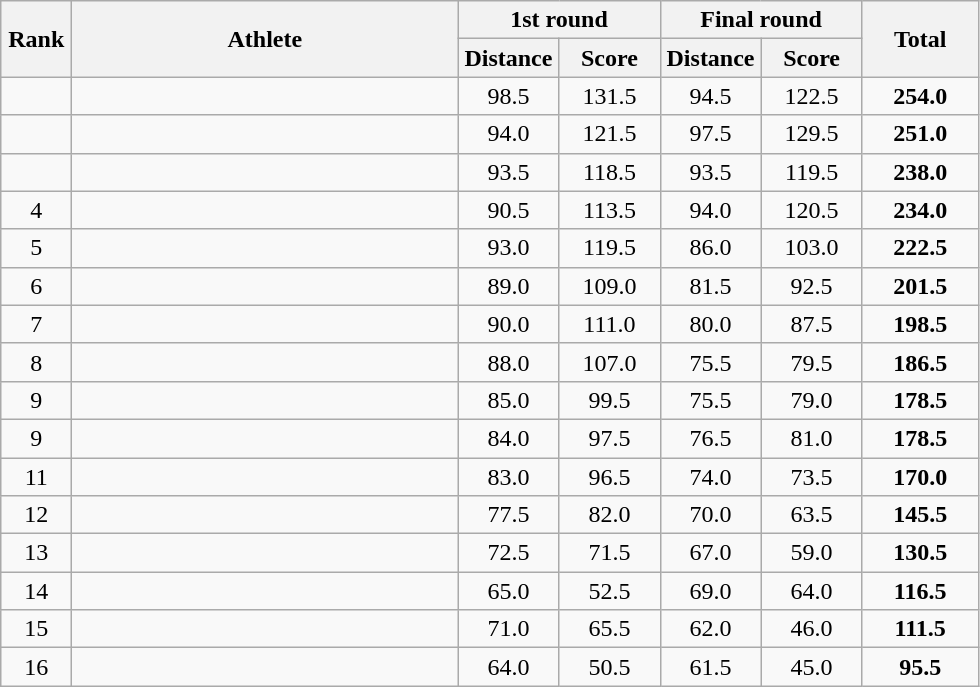<table class=wikitable style="text-align:center">
<tr>
<th rowspan="2" width=40>Rank</th>
<th rowspan="2" width=250>Athlete</th>
<th colspan="2">1st round</th>
<th colspan="2">Final round</th>
<th rowspan="2" width=70>Total</th>
</tr>
<tr>
<th width=60>Distance</th>
<th width=60>Score</th>
<th width=60>Distance</th>
<th width=60>Score</th>
</tr>
<tr>
<td></td>
<td align=left></td>
<td>98.5</td>
<td>131.5</td>
<td>94.5</td>
<td>122.5</td>
<td><strong>254.0</strong></td>
</tr>
<tr>
<td></td>
<td align=left></td>
<td>94.0</td>
<td>121.5</td>
<td>97.5</td>
<td>129.5</td>
<td><strong>251.0</strong></td>
</tr>
<tr>
<td></td>
<td align=left></td>
<td>93.5</td>
<td>118.5</td>
<td>93.5</td>
<td>119.5</td>
<td><strong>238.0</strong></td>
</tr>
<tr>
<td>4</td>
<td align=left></td>
<td>90.5</td>
<td>113.5</td>
<td>94.0</td>
<td>120.5</td>
<td><strong>234.0</strong></td>
</tr>
<tr>
<td>5</td>
<td align=left></td>
<td>93.0</td>
<td>119.5</td>
<td>86.0</td>
<td>103.0</td>
<td><strong>222.5</strong></td>
</tr>
<tr>
<td>6</td>
<td align=left></td>
<td>89.0</td>
<td>109.0</td>
<td>81.5</td>
<td>92.5</td>
<td><strong>201.5</strong></td>
</tr>
<tr>
<td>7</td>
<td align=left></td>
<td>90.0</td>
<td>111.0</td>
<td>80.0</td>
<td>87.5</td>
<td><strong>198.5</strong></td>
</tr>
<tr>
<td>8</td>
<td align=left></td>
<td>88.0</td>
<td>107.0</td>
<td>75.5</td>
<td>79.5</td>
<td><strong>186.5</strong></td>
</tr>
<tr>
<td>9</td>
<td align=left></td>
<td>85.0</td>
<td>99.5</td>
<td>75.5</td>
<td>79.0</td>
<td><strong>178.5</strong></td>
</tr>
<tr>
<td>9</td>
<td align=left></td>
<td>84.0</td>
<td>97.5</td>
<td>76.5</td>
<td>81.0</td>
<td><strong>178.5</strong></td>
</tr>
<tr>
<td>11</td>
<td align=left></td>
<td>83.0</td>
<td>96.5</td>
<td>74.0</td>
<td>73.5</td>
<td><strong>170.0</strong></td>
</tr>
<tr>
<td>12</td>
<td align=left></td>
<td>77.5</td>
<td>82.0</td>
<td>70.0</td>
<td>63.5</td>
<td><strong>145.5</strong></td>
</tr>
<tr>
<td>13</td>
<td align=left></td>
<td>72.5</td>
<td>71.5</td>
<td>67.0</td>
<td>59.0</td>
<td><strong>130.5</strong></td>
</tr>
<tr>
<td>14</td>
<td align=left></td>
<td>65.0</td>
<td>52.5</td>
<td>69.0</td>
<td>64.0</td>
<td><strong>116.5</strong></td>
</tr>
<tr>
<td>15</td>
<td align=left></td>
<td>71.0</td>
<td>65.5</td>
<td>62.0</td>
<td>46.0</td>
<td><strong>111.5</strong></td>
</tr>
<tr>
<td>16</td>
<td align=left></td>
<td>64.0</td>
<td>50.5</td>
<td>61.5</td>
<td>45.0</td>
<td><strong>95.5</strong></td>
</tr>
</table>
